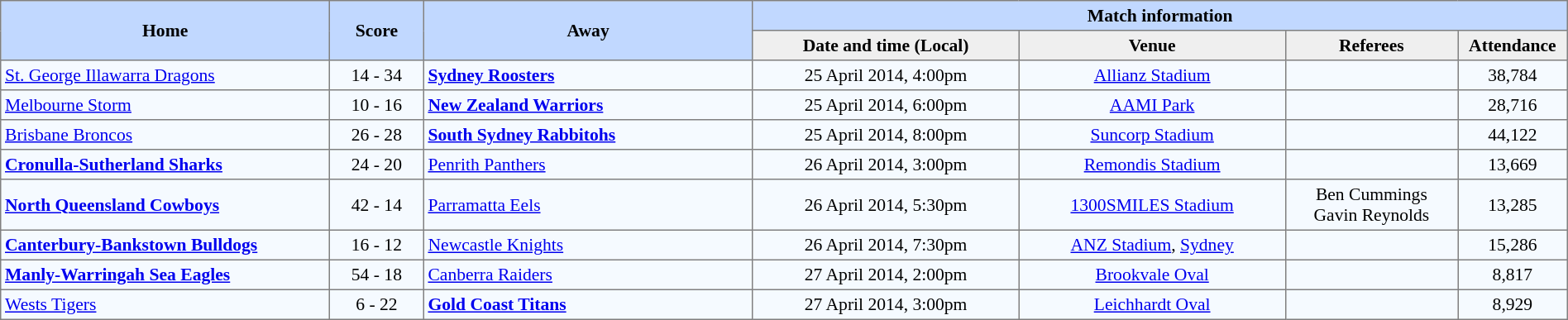<table border="1" cellpadding="3" cellspacing="0" style="border-collapse:collapse; font-size:90%; width:100%;">
<tr style="background:#c1d8ff;">
<th rowspan="2" style="width:21%;">Home</th>
<th rowspan="2" style="width:6%;">Score</th>
<th rowspan="2" style="width:21%;">Away</th>
<th colspan=6>Match information</th>
</tr>
<tr style="background:#efefef;">
<th width=17%>Date and time (Local)</th>
<th width=17%>Venue</th>
<th width=11%>Referees</th>
<th width=7%>Attendance</th>
</tr>
<tr style="text-align:center; background:#f5faff;">
<td align=left> <a href='#'>St. George Illawarra Dragons</a></td>
<td>14 - 34</td>
<td align=left> <strong><a href='#'>Sydney Roosters</a></strong></td>
<td>25 April 2014, 4:00pm</td>
<td><a href='#'>Allianz Stadium</a></td>
<td></td>
<td>38,784</td>
</tr>
<tr style="text-align:center; background:#f5faff;">
<td align=left> <a href='#'>Melbourne Storm</a></td>
<td>10 - 16</td>
<td align=left> <strong><a href='#'>New Zealand Warriors</a></strong></td>
<td>25 April 2014, 6:00pm</td>
<td><a href='#'>AAMI Park</a></td>
<td></td>
<td>28,716</td>
</tr>
<tr style="text-align:center; background:#f5faff;">
<td align=left> <a href='#'>Brisbane Broncos</a></td>
<td>26 - 28</td>
<td align=left> <strong><a href='#'>South Sydney Rabbitohs</a></strong></td>
<td>25 April 2014, 8:00pm</td>
<td><a href='#'>Suncorp Stadium</a></td>
<td></td>
<td>44,122</td>
</tr>
<tr style="text-align:center; background:#f5faff;">
<td align=left> <strong><a href='#'>Cronulla-Sutherland Sharks</a></strong></td>
<td>24 - 20</td>
<td align=left> <a href='#'>Penrith Panthers</a></td>
<td>26 April 2014, 3:00pm</td>
<td><a href='#'>Remondis Stadium</a></td>
<td></td>
<td>13,669</td>
</tr>
<tr style="text-align:center; background:#f5faff;">
<td align=left> <strong><a href='#'>North Queensland Cowboys</a></strong></td>
<td>42 - 14</td>
<td align=left> <a href='#'>Parramatta Eels</a></td>
<td>26 April 2014, 5:30pm</td>
<td><a href='#'>1300SMILES Stadium</a></td>
<td>Ben Cummings<br> Gavin Reynolds</td>
<td>13,285</td>
</tr>
<tr style="text-align:center; background:#f5faff;">
<td align=left> <strong><a href='#'>Canterbury-Bankstown Bulldogs</a></strong></td>
<td>16 - 12</td>
<td align=left> <a href='#'>Newcastle Knights</a></td>
<td>26 April 2014, 7:30pm</td>
<td><a href='#'>ANZ Stadium</a>, <a href='#'>Sydney</a></td>
<td></td>
<td>15,286</td>
</tr>
<tr style="text-align:center; background:#f5faff;">
<td align=left> <strong><a href='#'>Manly-Warringah Sea Eagles</a></strong></td>
<td>54 - 18</td>
<td align=left> <a href='#'>Canberra Raiders</a></td>
<td>27 April 2014, 2:00pm</td>
<td><a href='#'>Brookvale Oval</a></td>
<td></td>
<td>8,817</td>
</tr>
<tr style="text-align:center; background:#f5faff;">
<td align=left> <a href='#'>Wests Tigers</a></td>
<td>6 - 22</td>
<td align=left> <strong><a href='#'>Gold Coast Titans</a></strong></td>
<td>27 April 2014, 3:00pm</td>
<td><a href='#'>Leichhardt Oval</a></td>
<td></td>
<td>8,929</td>
</tr>
</table>
